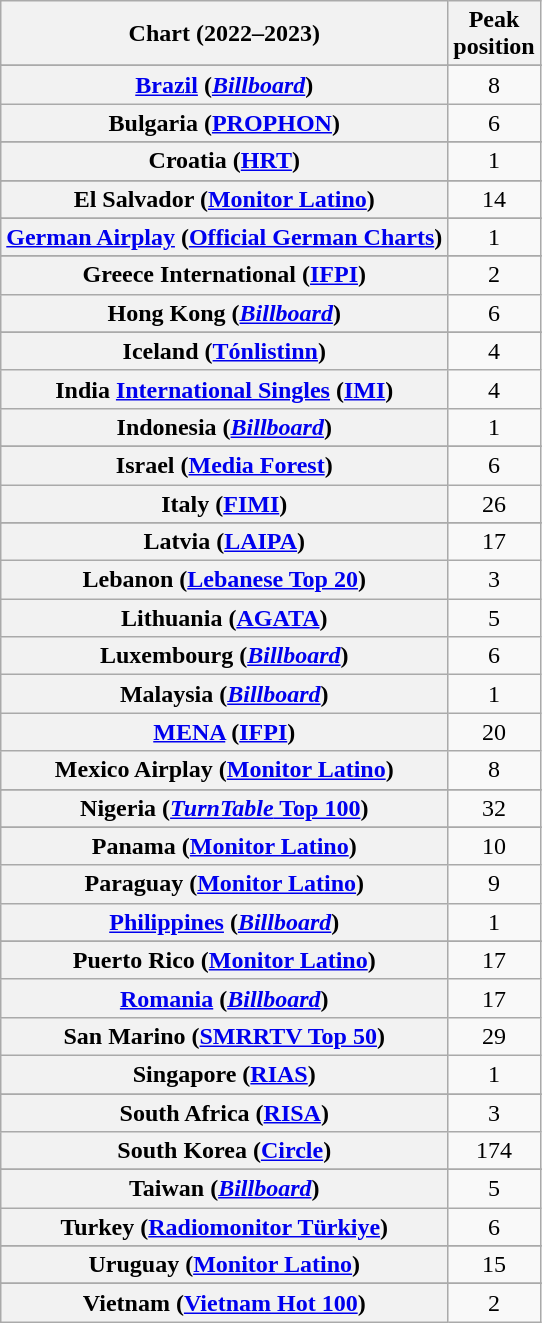<table class="wikitable sortable plainrowheaders" style="text-align:center">
<tr>
<th scope="col">Chart (2022–2023)</th>
<th scope="col">Peak<br>position</th>
</tr>
<tr>
</tr>
<tr>
</tr>
<tr>
</tr>
<tr>
</tr>
<tr>
</tr>
<tr>
<th scope="row"><a href='#'>Brazil</a> (<em><a href='#'>Billboard</a></em>)</th>
<td>8</td>
</tr>
<tr>
<th scope="row">Bulgaria (<a href='#'>PROPHON</a>)</th>
<td>6</td>
</tr>
<tr>
</tr>
<tr>
</tr>
<tr>
</tr>
<tr>
</tr>
<tr>
</tr>
<tr>
<th scope="row">Croatia (<a href='#'>HRT</a>)</th>
<td>1</td>
</tr>
<tr>
</tr>
<tr>
</tr>
<tr>
</tr>
<tr>
<th scope="row">El Salvador (<a href='#'>Monitor Latino</a>)</th>
<td>14</td>
</tr>
<tr>
</tr>
<tr>
</tr>
<tr>
</tr>
<tr>
<th scope="row"><a href='#'>German Airplay</a> (<a href='#'>Official German Charts</a>)</th>
<td>1</td>
</tr>
<tr>
</tr>
<tr>
<th scope="row">Greece International (<a href='#'>IFPI</a>)</th>
<td>2</td>
</tr>
<tr>
<th scope="row">Hong Kong (<em><a href='#'>Billboard</a></em>)</th>
<td>6</td>
</tr>
<tr>
</tr>
<tr>
</tr>
<tr>
</tr>
<tr>
<th scope="row">Iceland (<a href='#'>Tónlistinn</a>)</th>
<td>4</td>
</tr>
<tr>
<th scope="row">India <a href='#'>International Singles</a> (<a href='#'>IMI</a>)</th>
<td>4</td>
</tr>
<tr>
<th scope="row">Indonesia (<em><a href='#'>Billboard</a></em>)</th>
<td>1</td>
</tr>
<tr>
</tr>
<tr>
<th scope="row">Israel (<a href='#'>Media Forest</a>)</th>
<td>6</td>
</tr>
<tr>
<th scope="row">Italy (<a href='#'>FIMI</a>)</th>
<td>26</td>
</tr>
<tr>
</tr>
<tr>
<th scope="row">Latvia (<a href='#'>LAIPA</a>)</th>
<td>17</td>
</tr>
<tr>
<th scope="row">Lebanon (<a href='#'>Lebanese Top 20</a>)</th>
<td>3</td>
</tr>
<tr>
<th scope="row">Lithuania (<a href='#'>AGATA</a>)</th>
<td>5</td>
</tr>
<tr>
<th scope="row">Luxembourg (<em><a href='#'>Billboard</a></em>)</th>
<td>6</td>
</tr>
<tr>
<th scope="row">Malaysia (<em><a href='#'>Billboard</a></em>)</th>
<td>1</td>
</tr>
<tr>
<th scope="row"><a href='#'>MENA</a> (<a href='#'>IFPI</a>)</th>
<td>20</td>
</tr>
<tr>
<th scope="row">Mexico Airplay (<a href='#'>Monitor Latino</a>)</th>
<td>8</td>
</tr>
<tr>
</tr>
<tr>
</tr>
<tr>
</tr>
<tr>
<th scope="row">Nigeria (<a href='#'><em>TurnTable</em> Top 100</a>)</th>
<td>32</td>
</tr>
<tr>
</tr>
<tr>
</tr>
<tr>
<th scope="row">Panama (<a href='#'>Monitor Latino</a>)</th>
<td>10</td>
</tr>
<tr>
<th scope="row">Paraguay (<a href='#'>Monitor Latino</a>)</th>
<td>9</td>
</tr>
<tr>
<th scope="row"><a href='#'>Philippines</a> (<em><a href='#'>Billboard</a></em>)</th>
<td>1</td>
</tr>
<tr>
</tr>
<tr>
<th scope="row">Puerto Rico (<a href='#'>Monitor Latino</a>)</th>
<td>17</td>
</tr>
<tr>
<th scope="row"><a href='#'>Romania</a> (<em><a href='#'>Billboard</a></em>)</th>
<td>17</td>
</tr>
<tr>
<th scope="row">San Marino (<a href='#'>SMRRTV Top 50</a>)</th>
<td>29</td>
</tr>
<tr>
<th scope="row">Singapore (<a href='#'>RIAS</a>)</th>
<td>1</td>
</tr>
<tr>
</tr>
<tr>
</tr>
<tr>
<th scope="row">South Africa (<a href='#'>RISA</a>)</th>
<td>3</td>
</tr>
<tr>
<th scope="row">South Korea (<a href='#'>Circle</a>)</th>
<td>174</td>
</tr>
<tr>
</tr>
<tr>
</tr>
<tr>
</tr>
<tr>
<th scope="row">Taiwan (<em><a href='#'>Billboard</a></em>)</th>
<td>5</td>
</tr>
<tr>
<th scope="row">Turkey (<a href='#'>Radiomonitor Türkiye</a>)</th>
<td>6</td>
</tr>
<tr>
</tr>
<tr>
</tr>
<tr>
<th scope="row">Uruguay (<a href='#'>Monitor Latino</a>)</th>
<td>15</td>
</tr>
<tr>
</tr>
<tr>
</tr>
<tr>
</tr>
<tr>
</tr>
<tr>
</tr>
<tr>
<th scope="row">Vietnam (<a href='#'>Vietnam Hot 100</a>)</th>
<td>2</td>
</tr>
</table>
